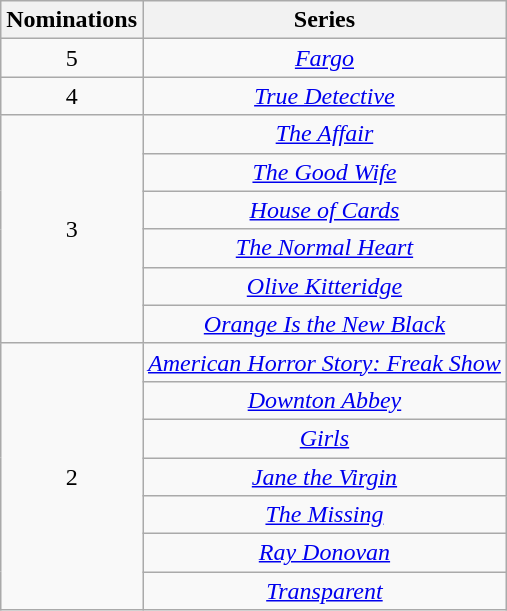<table class="wikitable" style="text-align: center">
<tr>
<th scope="col" width="55">Nominations</th>
<th scope="col" align="center">Series</th>
</tr>
<tr>
<td align="center">5</td>
<td><em><a href='#'>Fargo</a></em></td>
</tr>
<tr>
<td align="center">4</td>
<td><em><a href='#'>True Detective</a></em></td>
</tr>
<tr>
<td rowspan=6 style="text-align:center">3</td>
<td><em><a href='#'>The Affair</a></em></td>
</tr>
<tr>
<td><em><a href='#'>The Good Wife</a></em></td>
</tr>
<tr>
<td><em><a href='#'>House of Cards</a></em></td>
</tr>
<tr>
<td><em><a href='#'>The Normal Heart</a></em></td>
</tr>
<tr>
<td><em><a href='#'>Olive Kitteridge</a></em></td>
</tr>
<tr>
<td><em><a href='#'>Orange Is the New Black</a></em></td>
</tr>
<tr>
<td rowspan=7 style="text-align:center">2</td>
<td><em><a href='#'>American Horror Story: Freak Show</a></em></td>
</tr>
<tr>
<td><em><a href='#'>Downton Abbey</a></em></td>
</tr>
<tr>
<td><em><a href='#'>Girls</a></em></td>
</tr>
<tr>
<td><em><a href='#'>Jane the Virgin</a></em></td>
</tr>
<tr>
<td><em><a href='#'>The Missing</a></em></td>
</tr>
<tr>
<td><em><a href='#'>Ray Donovan</a></em></td>
</tr>
<tr>
<td><em><a href='#'>Transparent</a></em></td>
</tr>
</table>
